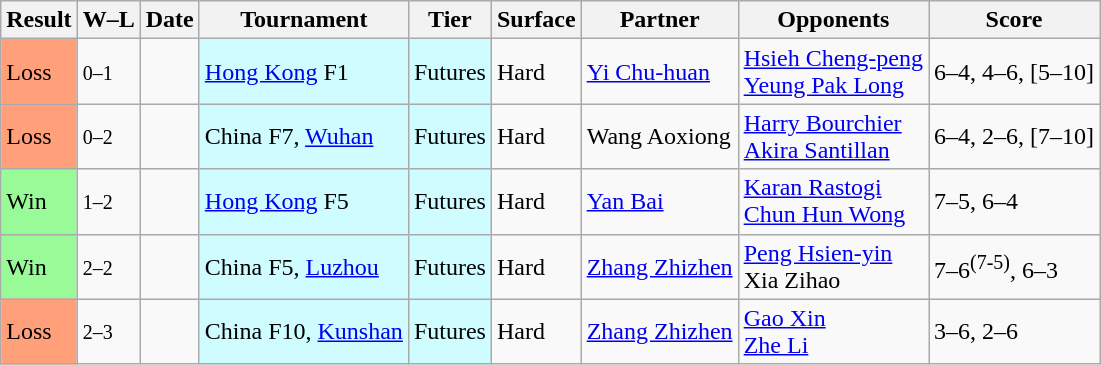<table class="sortable wikitable">
<tr>
<th>Result</th>
<th class=unsortable>W–L</th>
<th>Date</th>
<th>Tournament</th>
<th>Tier</th>
<th>Surface</th>
<th>Partner</th>
<th>Opponents</th>
<th class=unsortable>Score</th>
</tr>
<tr>
<td bgcolor=FFA07A>Loss</td>
<td><small>0–1</small></td>
<td></td>
<td style=background:#cffcff><a href='#'>Hong Kong</a> F1</td>
<td style=background:#cffcff>Futures</td>
<td>Hard</td>
<td> <a href='#'>Yi Chu-huan</a></td>
<td> <a href='#'>Hsieh Cheng-peng</a> <br> <a href='#'>Yeung Pak Long</a></td>
<td>6–4, 4–6, [5–10]</td>
</tr>
<tr>
<td bgcolor=FFA07A>Loss</td>
<td><small>0–2</small></td>
<td></td>
<td style=background:#cffcff>China F7, <a href='#'>Wuhan</a></td>
<td style=background:#cffcff>Futures</td>
<td>Hard</td>
<td> Wang Aoxiong</td>
<td> <a href='#'>Harry Bourchier</a> <br> <a href='#'>Akira Santillan</a></td>
<td>6–4, 2–6, [7–10]</td>
</tr>
<tr>
<td bgcolor=98FB98>Win</td>
<td><small>1–2</small></td>
<td></td>
<td style=background:#cffcff><a href='#'>Hong Kong</a> F5</td>
<td style=background:#cffcff>Futures</td>
<td>Hard</td>
<td> <a href='#'>Yan Bai</a></td>
<td> <a href='#'>Karan Rastogi</a> <br> <a href='#'>Chun Hun Wong</a></td>
<td>7–5, 6–4</td>
</tr>
<tr>
<td bgcolor=98FB98>Win</td>
<td><small>2–2</small></td>
<td></td>
<td style=background:#cffcff>China F5, <a href='#'>Luzhou</a></td>
<td style=background:#cffcff>Futures</td>
<td>Hard</td>
<td> <a href='#'>Zhang Zhizhen</a></td>
<td> <a href='#'>Peng Hsien-yin</a> <br> Xia Zihao</td>
<td>7–6<sup>(7-5)</sup>, 6–3</td>
</tr>
<tr>
<td bgcolor=FFA07A>Loss</td>
<td><small>2–3</small></td>
<td></td>
<td style=background:#cffcff>China F10, <a href='#'>Kunshan</a></td>
<td style=background:#cffcff>Futures</td>
<td>Hard</td>
<td> <a href='#'>Zhang Zhizhen</a></td>
<td> <a href='#'>Gao Xin</a> <br> <a href='#'>Zhe Li</a></td>
<td>3–6, 2–6</td>
</tr>
</table>
